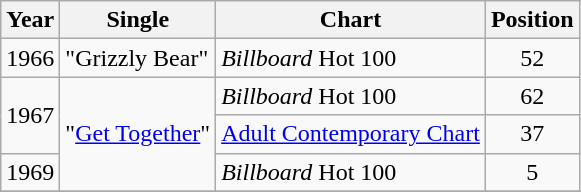<table class="wikitable">
<tr>
<th>Year</th>
<th>Single</th>
<th>Chart</th>
<th>Position</th>
</tr>
<tr>
<td rowspan="1">1966</td>
<td rowspan="1">"Grizzly Bear"</td>
<td><em>Billboard</em> Hot 100</td>
<td align="center">52</td>
</tr>
<tr>
<td rowspan="2">1967</td>
<td rowspan="3">"<a href='#'>Get Together</a>"</td>
<td><em>Billboard</em> Hot 100</td>
<td align="center">62</td>
</tr>
<tr>
<td><a href='#'>Adult Contemporary Chart</a></td>
<td align="center">37</td>
</tr>
<tr>
<td rowspan="1">1969</td>
<td><em>Billboard</em> Hot 100</td>
<td align="center">5</td>
</tr>
<tr>
</tr>
</table>
